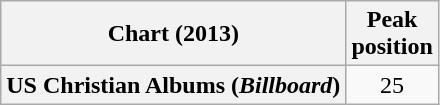<table class="wikitable sortable plainrowheaders" style="text-align:center">
<tr>
<th scope="col">Chart (2013)</th>
<th scope="col">Peak<br>position</th>
</tr>
<tr>
<th scope="row">US Christian Albums (<em>Billboard</em>)</th>
<td>25</td>
</tr>
</table>
